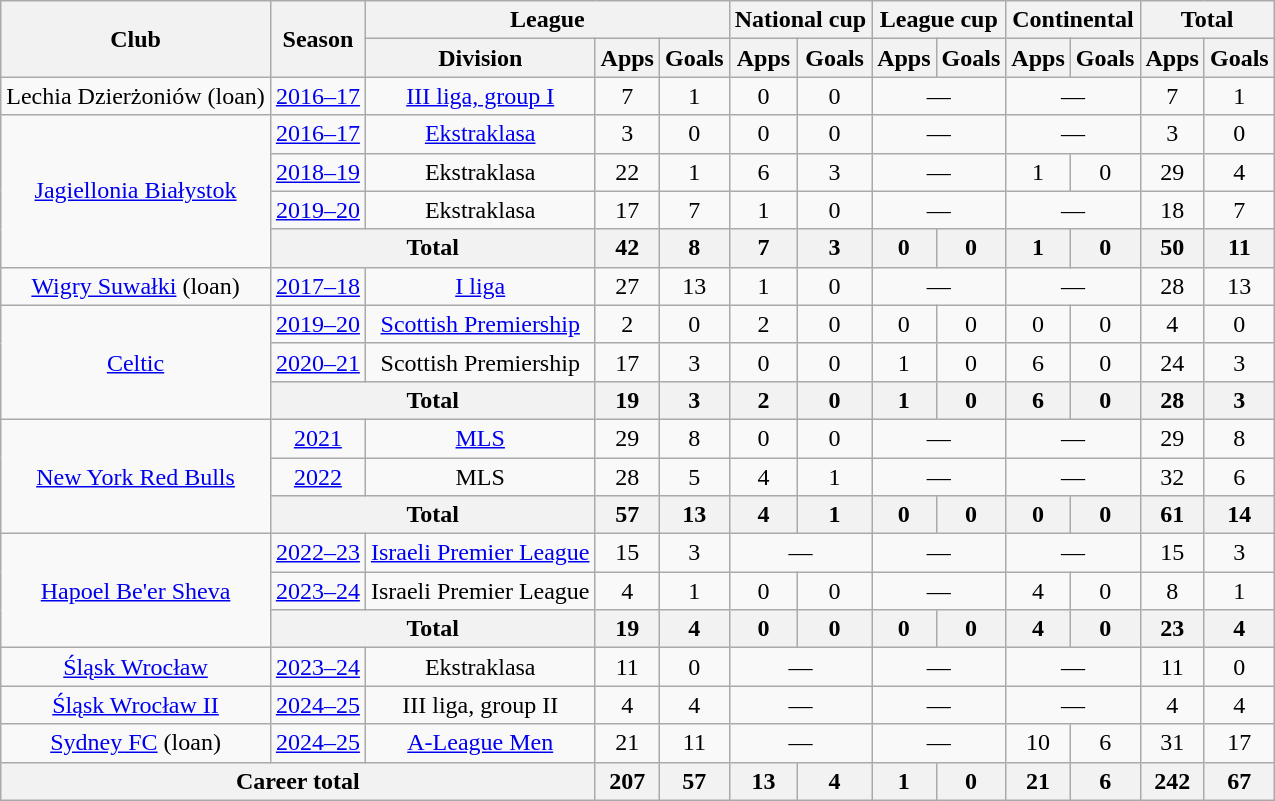<table class="wikitable" style="text-align:center">
<tr>
<th rowspan="2">Club</th>
<th rowspan="2">Season</th>
<th colspan="3">League</th>
<th colspan="2">National cup</th>
<th colspan="2">League cup</th>
<th colspan="2">Continental</th>
<th colspan="2">Total</th>
</tr>
<tr>
<th>Division</th>
<th>Apps</th>
<th>Goals</th>
<th>Apps</th>
<th>Goals</th>
<th>Apps</th>
<th>Goals</th>
<th>Apps</th>
<th>Goals</th>
<th>Apps</th>
<th>Goals</th>
</tr>
<tr>
<td>Lechia Dzierżoniów (loan)</td>
<td><a href='#'>2016–17</a></td>
<td><a href='#'>III liga, group I</a></td>
<td>7</td>
<td>1</td>
<td>0</td>
<td>0</td>
<td colspan="2">—</td>
<td colspan="2">—</td>
<td>7</td>
<td>1</td>
</tr>
<tr>
<td rowspan="4"><a href='#'>Jagiellonia Białystok</a></td>
<td><a href='#'>2016–17</a></td>
<td><a href='#'>Ekstraklasa</a></td>
<td>3</td>
<td>0</td>
<td>0</td>
<td>0</td>
<td colspan="2">—</td>
<td colspan="2">—</td>
<td>3</td>
<td>0</td>
</tr>
<tr>
<td><a href='#'>2018–19</a></td>
<td>Ekstraklasa</td>
<td>22</td>
<td>1</td>
<td>6</td>
<td>3</td>
<td colspan="2">—</td>
<td>1</td>
<td>0</td>
<td>29</td>
<td>4</td>
</tr>
<tr>
<td><a href='#'>2019–20</a></td>
<td>Ekstraklasa</td>
<td>17</td>
<td>7</td>
<td>1</td>
<td>0</td>
<td colspan="2">—</td>
<td colspan="2">—</td>
<td>18</td>
<td>7</td>
</tr>
<tr>
<th colspan="2">Total</th>
<th>42</th>
<th>8</th>
<th>7</th>
<th>3</th>
<th>0</th>
<th>0</th>
<th>1</th>
<th>0</th>
<th>50</th>
<th>11</th>
</tr>
<tr>
<td><a href='#'>Wigry Suwałki</a> (loan)</td>
<td><a href='#'>2017–18</a></td>
<td><a href='#'>I liga</a></td>
<td>27</td>
<td>13</td>
<td>1</td>
<td>0</td>
<td colspan="2">—</td>
<td colspan="2">—</td>
<td>28</td>
<td>13</td>
</tr>
<tr>
<td rowspan="3"><a href='#'>Celtic</a></td>
<td><a href='#'>2019–20</a></td>
<td><a href='#'>Scottish Premiership</a></td>
<td>2</td>
<td>0</td>
<td>2</td>
<td>0</td>
<td>0</td>
<td>0</td>
<td>0</td>
<td>0</td>
<td>4</td>
<td>0</td>
</tr>
<tr>
<td><a href='#'>2020–21</a></td>
<td>Scottish Premiership</td>
<td>17</td>
<td>3</td>
<td>0</td>
<td>0</td>
<td>1</td>
<td>0</td>
<td>6</td>
<td>0</td>
<td>24</td>
<td>3</td>
</tr>
<tr>
<th colspan="2">Total</th>
<th>19</th>
<th>3</th>
<th>2</th>
<th>0</th>
<th>1</th>
<th>0</th>
<th>6</th>
<th>0</th>
<th>28</th>
<th>3</th>
</tr>
<tr>
<td rowspan="3"><a href='#'>New York Red Bulls</a></td>
<td><a href='#'>2021</a></td>
<td><a href='#'>MLS</a></td>
<td>29</td>
<td>8</td>
<td>0</td>
<td>0</td>
<td colspan="2">—</td>
<td colspan="2">—</td>
<td>29</td>
<td>8</td>
</tr>
<tr>
<td><a href='#'>2022</a></td>
<td>MLS</td>
<td>28</td>
<td>5</td>
<td>4</td>
<td>1</td>
<td colspan="2">—</td>
<td colspan="2">—</td>
<td>32</td>
<td>6</td>
</tr>
<tr>
<th colspan="2">Total</th>
<th>57</th>
<th>13</th>
<th>4</th>
<th>1</th>
<th>0</th>
<th>0</th>
<th>0</th>
<th>0</th>
<th>61</th>
<th>14</th>
</tr>
<tr>
<td rowspan="3"><a href='#'>Hapoel Be'er Sheva</a></td>
<td><a href='#'>2022–23</a></td>
<td><a href='#'>Israeli Premier League</a></td>
<td>15</td>
<td>3</td>
<td colspan="2">—</td>
<td colspan="2">—</td>
<td colspan="2">—</td>
<td>15</td>
<td>3</td>
</tr>
<tr>
<td><a href='#'>2023–24</a></td>
<td>Israeli Premier League</td>
<td>4</td>
<td>1</td>
<td>0</td>
<td>0</td>
<td colspan="2">—</td>
<td>4</td>
<td>0</td>
<td>8</td>
<td>1</td>
</tr>
<tr>
<th colspan="2">Total</th>
<th>19</th>
<th>4</th>
<th>0</th>
<th>0</th>
<th>0</th>
<th>0</th>
<th>4</th>
<th>0</th>
<th>23</th>
<th>4</th>
</tr>
<tr>
<td><a href='#'>Śląsk Wrocław</a></td>
<td><a href='#'>2023–24</a></td>
<td>Ekstraklasa</td>
<td>11</td>
<td>0</td>
<td colspan="2">—</td>
<td colspan="2">—</td>
<td colspan="2">—</td>
<td>11</td>
<td>0</td>
</tr>
<tr>
<td><a href='#'>Śląsk Wrocław II</a></td>
<td><a href='#'>2024–25</a></td>
<td>III liga, group II</td>
<td>4</td>
<td>4</td>
<td colspan="2">—</td>
<td colspan="2">—</td>
<td colspan="2">—</td>
<td>4</td>
<td>4</td>
</tr>
<tr>
<td><a href='#'>Sydney FC</a> (loan)</td>
<td><a href='#'>2024–25</a></td>
<td><a href='#'>A-League Men</a></td>
<td>21</td>
<td>11</td>
<td colspan="2">—</td>
<td colspan="2">—</td>
<td>10</td>
<td>6</td>
<td>31</td>
<td>17</td>
</tr>
<tr>
<th colspan="3">Career total</th>
<th>207</th>
<th>57</th>
<th>13</th>
<th>4</th>
<th>1</th>
<th>0</th>
<th>21</th>
<th>6</th>
<th>242</th>
<th>67</th>
</tr>
</table>
